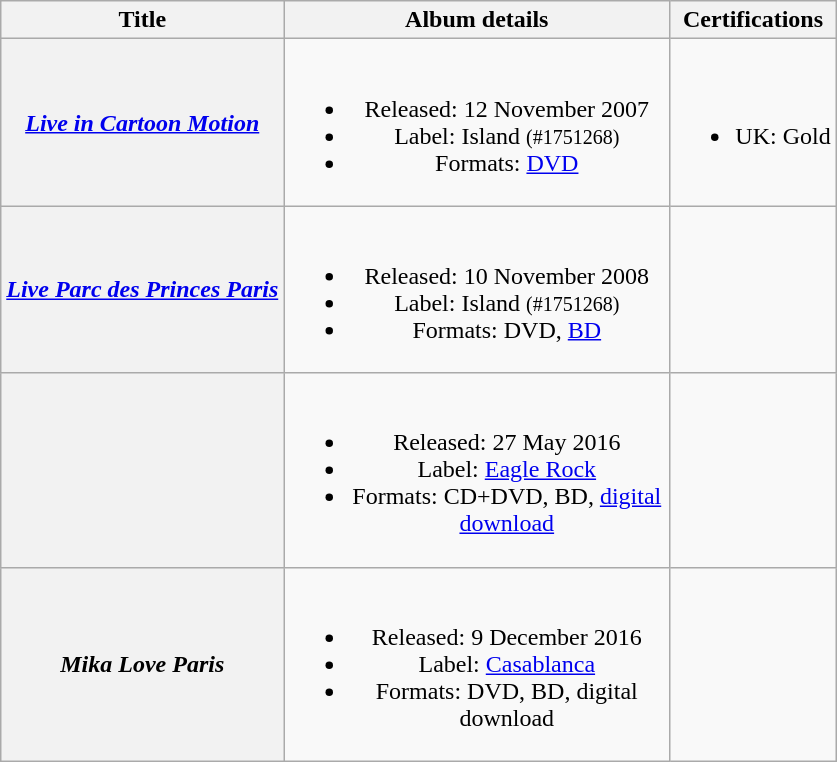<table class="wikitable plainrowheaders" style="text-align:center;" border="1">
<tr>
<th scope="col">Title</th>
<th scope="col" width="250">Album details</th>
<th scope="col">Certifications</th>
</tr>
<tr>
<th scope="row"><em><a href='#'>Live in Cartoon Motion</a></em></th>
<td><br><ul><li>Released: 12 November 2007</li><li>Label: Island <small>(#1751268)</small></li><li>Formats: <a href='#'>DVD</a></li></ul></td>
<td><br><ul><li>UK: Gold</li></ul></td>
</tr>
<tr>
<th scope="row"><em><a href='#'>Live Parc des Princes Paris</a></em></th>
<td><br><ul><li>Released: 10 November 2008</li><li>Label: Island <small>(#1751268)</small></li><li>Formats: DVD, <a href='#'>BD</a></li></ul></td>
<td></td>
</tr>
<tr>
<th scope="row"></th>
<td><br><ul><li>Released: 27 May 2016</li><li>Label: <a href='#'>Eagle Rock</a> </li><li>Formats: CD+DVD, BD, <a href='#'>digital download</a></li></ul></td>
<td></td>
</tr>
<tr>
<th scope="row"><em>Mika Love Paris</em></th>
<td><br><ul><li>Released: 9 December 2016</li><li>Label: <a href='#'>Casablanca</a> </li><li>Formats: DVD, BD, digital download</li></ul></td>
<td></td>
</tr>
</table>
